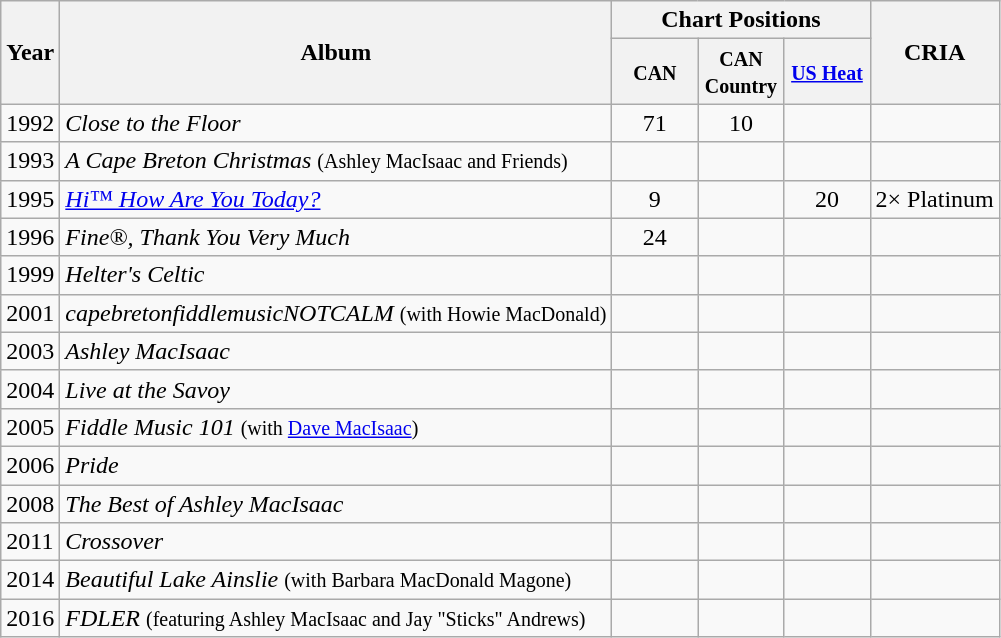<table class="wikitable">
<tr>
<th rowspan="2">Year</th>
<th rowspan="2">Album</th>
<th colspan="3">Chart Positions</th>
<th rowspan="2">CRIA</th>
</tr>
<tr>
<th style="width:50px;"><small>CAN</small></th>
<th style="width:50px;"><small>CAN Country</small></th>
<th style="width:50px;"><small><a href='#'>US Heat</a></small></th>
</tr>
<tr>
<td>1992</td>
<td><em>Close to the Floor</em></td>
<td style="text-align:center;">71</td>
<td style="text-align:center;">10</td>
<td></td>
<td></td>
</tr>
<tr>
<td>1993</td>
<td><em>A Cape Breton Christmas</em> <small>(Ashley MacIsaac and Friends)</small></td>
<td></td>
<td></td>
<td></td>
<td></td>
</tr>
<tr>
<td>1995</td>
<td><em><a href='#'>Hi™ How Are You Today?</a></em></td>
<td style="text-align:center;">9</td>
<td></td>
<td style="text-align:center;">20</td>
<td style="text-align:center;">2× Platinum</td>
</tr>
<tr>
<td>1996</td>
<td><em>Fine®, Thank You Very Much</em></td>
<td style="text-align:center;">24</td>
<td></td>
<td></td>
<td></td>
</tr>
<tr>
<td>1999</td>
<td><em>Helter's Celtic</em></td>
<td></td>
<td></td>
<td></td>
<td></td>
</tr>
<tr>
<td>2001</td>
<td><em>capebretonfiddlemusicNOTCALM</em> <small>(with Howie MacDonald)</small></td>
<td></td>
<td></td>
<td></td>
<td></td>
</tr>
<tr>
<td>2003</td>
<td><em>Ashley MacIsaac</em></td>
<td></td>
<td></td>
<td></td>
<td></td>
</tr>
<tr>
<td>2004</td>
<td><em>Live at the Savoy</em></td>
<td></td>
<td></td>
<td></td>
<td></td>
</tr>
<tr>
<td>2005</td>
<td><em>Fiddle Music 101</em> <small>(with <a href='#'>Dave MacIsaac</a>)</small></td>
<td></td>
<td></td>
<td></td>
<td></td>
</tr>
<tr>
<td>2006</td>
<td><em>Pride</em></td>
<td></td>
<td></td>
<td></td>
<td></td>
</tr>
<tr>
<td>2008</td>
<td><em>The Best of Ashley MacIsaac</em></td>
<td></td>
<td></td>
<td></td>
<td></td>
</tr>
<tr>
<td>2011</td>
<td><em>Crossover</em></td>
<td></td>
<td></td>
<td></td>
<td></td>
</tr>
<tr>
<td>2014</td>
<td><em>Beautiful Lake Ainslie</em> <small>(with Barbara MacDonald Magone)</small></td>
<td></td>
<td></td>
<td></td>
<td></td>
</tr>
<tr>
<td>2016</td>
<td><em>FDLER</em> <small>(featuring Ashley MacIsaac and Jay "Sticks" Andrews)</small></td>
<td></td>
<td></td>
<td></td>
<td></td>
</tr>
</table>
